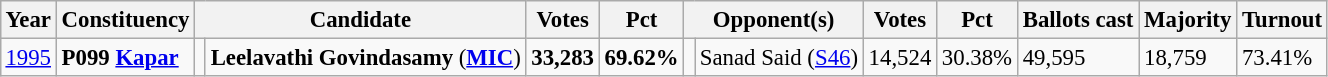<table class="wikitable" style="margin:0.5em ; font-size:95%">
<tr>
<th>Year</th>
<th>Constituency</th>
<th colspan=2>Candidate</th>
<th>Votes</th>
<th>Pct</th>
<th colspan=2>Opponent(s)</th>
<th>Votes</th>
<th>Pct</th>
<th>Ballots cast</th>
<th>Majority</th>
<th>Turnout</th>
</tr>
<tr>
<td><a href='#'>1995</a></td>
<td><strong>P099 <a href='#'>Kapar</a></strong></td>
<td></td>
<td><strong>Leelavathi Govindasamy</strong> (<a href='#'><strong>MIC</strong></a>)</td>
<td align=right><strong>33,283</strong></td>
<td><strong>69.62%</strong></td>
<td></td>
<td>Sanad Said (<a href='#'>S46</a>)</td>
<td align=right>14,524</td>
<td>30.38%</td>
<td>49,595</td>
<td>18,759</td>
<td>73.41%</td>
</tr>
</table>
